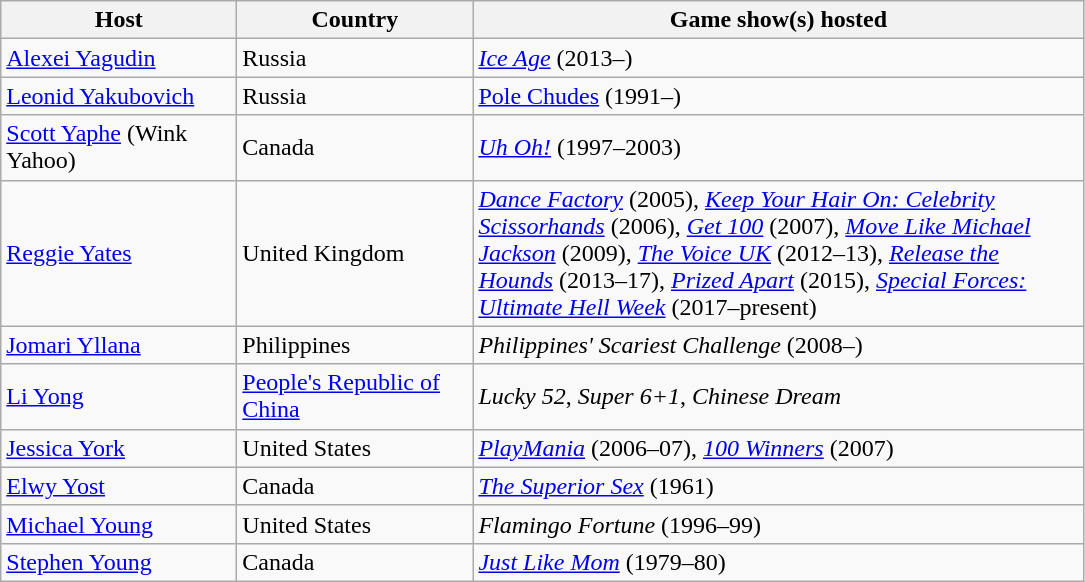<table class="wikitable sortable">
<tr ">
<th style="width:150px;">Host</th>
<th style="width:150px;">Country</th>
<th style="width:400px;">Game show(s) hosted</th>
</tr>
<tr>
<td><a href='#'>Alexei Yagudin</a></td>
<td>Russia</td>
<td><em><a href='#'>Ice Age</a></em> (2013–)</td>
</tr>
<tr>
<td><a href='#'>Leonid Yakubovich</a></td>
<td>Russia</td>
<td><a href='#'>Pole Chudes</a> (1991–)</td>
</tr>
<tr>
<td><a href='#'>Scott Yaphe</a> (Wink Yahoo)</td>
<td>Canada</td>
<td><em><a href='#'>Uh Oh!</a></em> (1997–2003)</td>
</tr>
<tr>
<td><a href='#'>Reggie Yates</a></td>
<td>United Kingdom</td>
<td><em><a href='#'>Dance Factory</a></em> (2005), <em><a href='#'>Keep Your Hair On: Celebrity Scissorhands</a></em> (2006), <em><a href='#'>Get 100</a></em> (2007), <em><a href='#'>Move Like Michael Jackson</a></em> (2009), <em><a href='#'>The Voice UK</a></em> (2012–13), <em><a href='#'>Release the Hounds</a></em> (2013–17), <em><a href='#'>Prized Apart</a></em> (2015), <em><a href='#'>Special Forces: Ultimate Hell Week</a></em> (2017–present)</td>
</tr>
<tr>
<td><a href='#'>Jomari Yllana</a></td>
<td>Philippines</td>
<td><em>Philippines' Scariest Challenge</em> (2008–)</td>
</tr>
<tr>
<td><a href='#'>Li Yong</a></td>
<td><a href='#'>People's Republic of China</a></td>
<td><em>Lucky 52</em>, <em>Super 6+1</em>, <em>Chinese Dream</em></td>
</tr>
<tr>
<td><a href='#'>Jessica York</a></td>
<td>United States</td>
<td><em><a href='#'>PlayMania</a></em> (2006–07), <em><a href='#'>100 Winners</a></em> (2007)</td>
</tr>
<tr>
<td><a href='#'>Elwy Yost</a></td>
<td>Canada</td>
<td><em><a href='#'>The Superior Sex</a></em> (1961)</td>
</tr>
<tr>
<td><a href='#'>Michael Young</a></td>
<td>United States</td>
<td><em>Flamingo Fortune</em> (1996–99)</td>
</tr>
<tr>
<td><a href='#'>Stephen Young</a></td>
<td>Canada</td>
<td><em><a href='#'>Just Like Mom</a></em> (1979–80)</td>
</tr>
</table>
